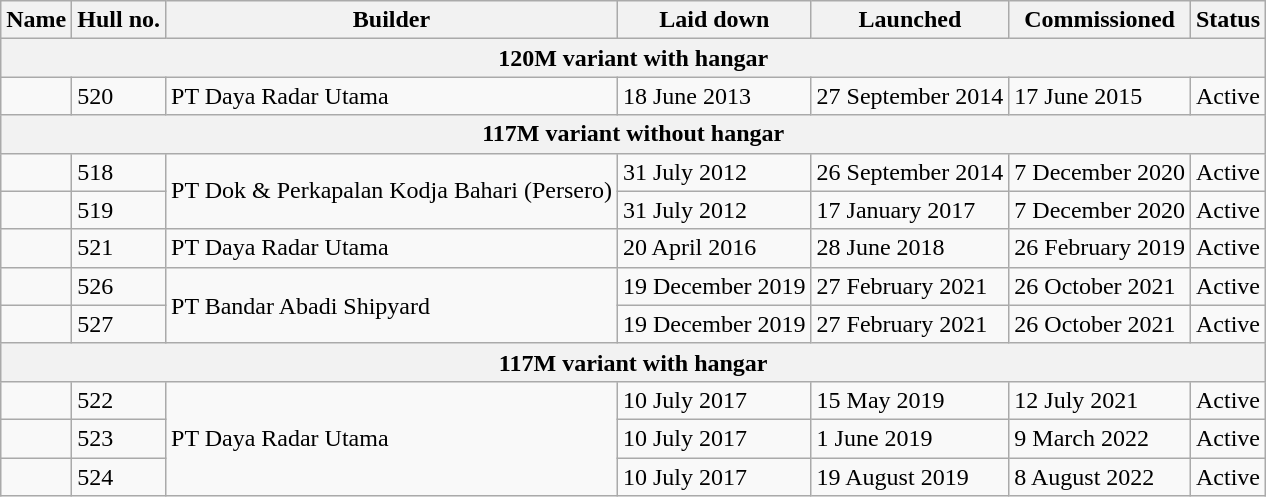<table class="sortable wikitable">
<tr>
<th>Name</th>
<th>Hull no.</th>
<th>Builder</th>
<th>Laid down</th>
<th>Launched</th>
<th>Commissioned</th>
<th>Status</th>
</tr>
<tr>
<th colspan="7">120M variant with hangar</th>
</tr>
<tr>
<td></td>
<td>520</td>
<td>PT Daya Radar Utama</td>
<td>18 June 2013</td>
<td>27 September 2014</td>
<td>17 June 2015</td>
<td>Active</td>
</tr>
<tr>
<th colspan="7">117M variant without hangar</th>
</tr>
<tr>
<td></td>
<td>518</td>
<td rowspan="2">PT Dok & Perkapalan Kodja Bahari (Persero)</td>
<td>31 July 2012</td>
<td>26 September 2014</td>
<td>7 December 2020</td>
<td>Active</td>
</tr>
<tr>
<td></td>
<td>519</td>
<td>31 July 2012</td>
<td>17 January 2017</td>
<td>7 December 2020</td>
<td>Active</td>
</tr>
<tr>
<td></td>
<td>521</td>
<td>PT Daya Radar Utama</td>
<td>20 April 2016</td>
<td>28 June 2018</td>
<td>26 February 2019</td>
<td>Active</td>
</tr>
<tr>
<td></td>
<td>526</td>
<td rowspan="2">PT Bandar Abadi Shipyard</td>
<td>19 December 2019</td>
<td>27 February 2021</td>
<td>26 October 2021</td>
<td>Active</td>
</tr>
<tr>
<td></td>
<td>527</td>
<td>19 December 2019</td>
<td>27 February 2021</td>
<td>26 October 2021</td>
<td>Active</td>
</tr>
<tr>
<th colspan="7">117M variant with hangar</th>
</tr>
<tr>
<td></td>
<td>522</td>
<td rowspan="3">PT Daya Radar Utama</td>
<td>10 July 2017</td>
<td>15 May 2019</td>
<td>12 July 2021</td>
<td>Active</td>
</tr>
<tr>
<td></td>
<td>523</td>
<td>10 July 2017</td>
<td>1 June 2019</td>
<td>9 March 2022</td>
<td>Active</td>
</tr>
<tr>
<td></td>
<td>524</td>
<td>10 July 2017</td>
<td>19 August 2019</td>
<td>8 August 2022</td>
<td>Active</td>
</tr>
</table>
